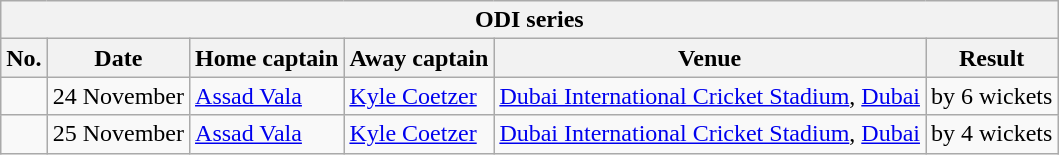<table class="wikitable">
<tr>
<th colspan="6">ODI series</th>
</tr>
<tr>
<th>No.</th>
<th>Date</th>
<th>Home captain</th>
<th>Away captain</th>
<th>Venue</th>
<th>Result</th>
</tr>
<tr>
<td></td>
<td>24 November</td>
<td><a href='#'>Assad Vala</a></td>
<td><a href='#'>Kyle Coetzer</a></td>
<td><a href='#'>Dubai International Cricket Stadium</a>, <a href='#'>Dubai</a></td>
<td> by 6 wickets</td>
</tr>
<tr>
<td></td>
<td>25 November</td>
<td><a href='#'>Assad Vala</a></td>
<td><a href='#'>Kyle Coetzer</a></td>
<td><a href='#'>Dubai International Cricket Stadium</a>, <a href='#'>Dubai</a></td>
<td> by 4 wickets</td>
</tr>
</table>
